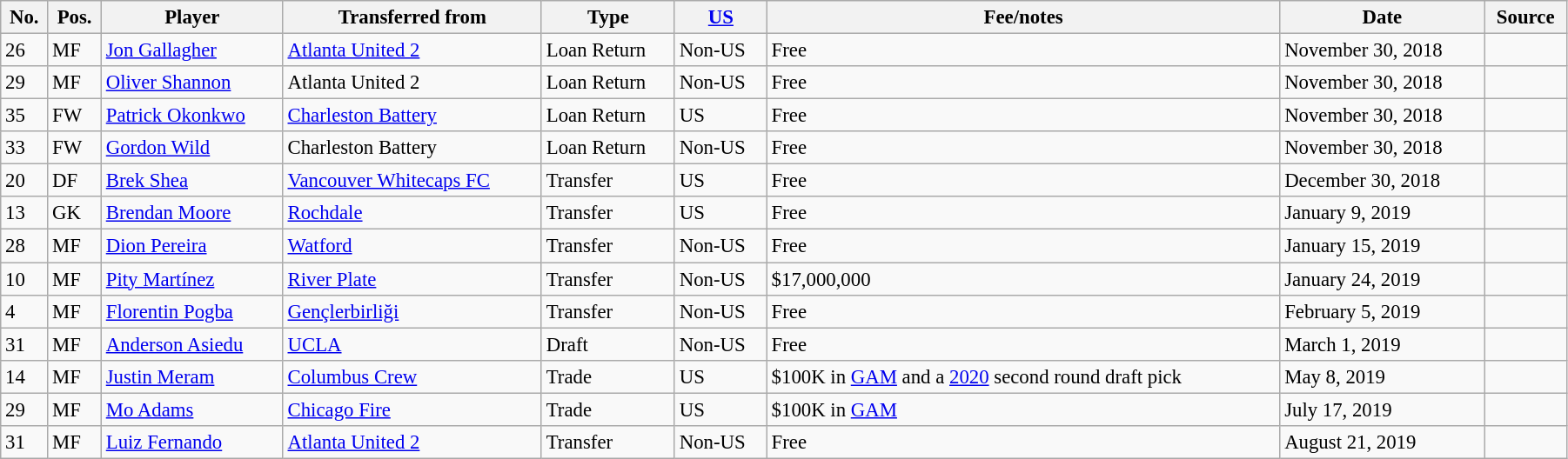<table class="wikitable sortable" style="width:95%; text-align:center; font-size:95%; text-align:left">
<tr>
<th>No.</th>
<th>Pos.</th>
<th>Player</th>
<th>Transferred from</th>
<th>Type</th>
<th><a href='#'>US</a></th>
<th>Fee/notes</th>
<th>Date</th>
<th>Source</th>
</tr>
<tr>
<td>26</td>
<td>MF</td>
<td> <a href='#'>Jon Gallagher</a></td>
<td> <a href='#'>Atlanta United 2</a></td>
<td>Loan Return</td>
<td>Non-US</td>
<td>Free</td>
<td>November 30, 2018</td>
<td></td>
</tr>
<tr>
<td>29</td>
<td>MF</td>
<td> <a href='#'>Oliver Shannon</a></td>
<td> Atlanta United 2</td>
<td>Loan Return</td>
<td>Non-US</td>
<td>Free</td>
<td>November 30, 2018</td>
<td></td>
</tr>
<tr>
<td>35</td>
<td>FW</td>
<td> <a href='#'>Patrick Okonkwo</a></td>
<td> <a href='#'>Charleston Battery</a></td>
<td>Loan Return</td>
<td>US</td>
<td>Free</td>
<td>November 30, 2018</td>
<td></td>
</tr>
<tr>
<td>33</td>
<td>FW</td>
<td> <a href='#'>Gordon Wild</a></td>
<td> Charleston Battery</td>
<td>Loan Return</td>
<td>Non-US</td>
<td>Free</td>
<td>November 30, 2018</td>
<td></td>
</tr>
<tr>
<td>20</td>
<td>DF</td>
<td> <a href='#'>Brek Shea</a></td>
<td> <a href='#'>Vancouver Whitecaps FC</a></td>
<td>Transfer</td>
<td>US</td>
<td>Free</td>
<td>December 30, 2018</td>
<td></td>
</tr>
<tr>
<td>13</td>
<td>GK</td>
<td> <a href='#'>Brendan Moore</a></td>
<td> <a href='#'>Rochdale</a></td>
<td>Transfer</td>
<td>US</td>
<td>Free</td>
<td>January 9, 2019</td>
<td></td>
</tr>
<tr>
<td>28</td>
<td>MF</td>
<td> <a href='#'>Dion Pereira</a></td>
<td> <a href='#'>Watford</a></td>
<td>Transfer</td>
<td>Non-US</td>
<td>Free</td>
<td>January 15, 2019</td>
<td></td>
</tr>
<tr>
<td>10</td>
<td>MF</td>
<td> <a href='#'>Pity Martínez</a></td>
<td> <a href='#'>River Plate</a></td>
<td>Transfer</td>
<td>Non-US</td>
<td>$17,000,000</td>
<td>January 24, 2019</td>
<td></td>
</tr>
<tr>
<td>4</td>
<td>MF</td>
<td> <a href='#'>Florentin Pogba</a></td>
<td> <a href='#'>Gençlerbirliği</a></td>
<td>Transfer</td>
<td>Non-US</td>
<td>Free</td>
<td>February 5, 2019</td>
<td></td>
</tr>
<tr>
<td>31</td>
<td>MF</td>
<td> <a href='#'>Anderson Asiedu</a></td>
<td> <a href='#'>UCLA</a></td>
<td>Draft</td>
<td>Non-US</td>
<td>Free</td>
<td>March 1, 2019</td>
<td></td>
</tr>
<tr>
<td>14</td>
<td>MF</td>
<td> <a href='#'>Justin Meram</a></td>
<td> <a href='#'>Columbus Crew</a></td>
<td>Trade</td>
<td>US</td>
<td>$100K in <a href='#'>GAM</a> and a <a href='#'>2020</a> second round draft pick</td>
<td>May 8, 2019</td>
<td></td>
</tr>
<tr>
<td>29</td>
<td>MF</td>
<td> <a href='#'>Mo Adams</a></td>
<td> <a href='#'>Chicago Fire</a></td>
<td>Trade</td>
<td>US</td>
<td>$100K in <a href='#'>GAM</a></td>
<td>July 17, 2019</td>
<td></td>
</tr>
<tr>
<td>31</td>
<td>MF</td>
<td> <a href='#'>Luiz Fernando</a></td>
<td> <a href='#'>Atlanta United 2</a></td>
<td>Transfer</td>
<td>Non-US</td>
<td>Free</td>
<td>August 21, 2019</td>
<td></td>
</tr>
</table>
